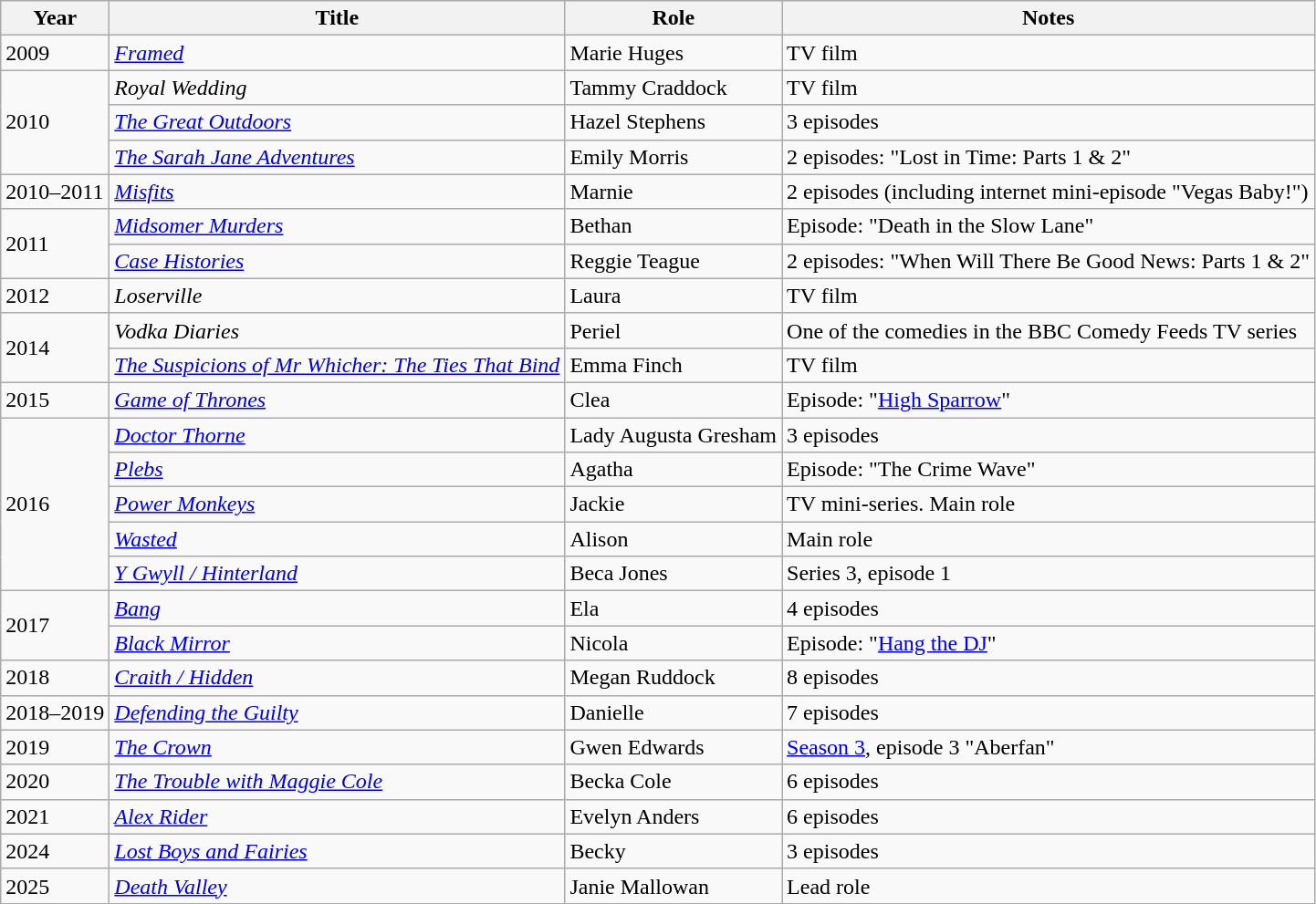<table class="wikitable">
<tr>
<th>Year</th>
<th>Title</th>
<th>Role</th>
<th>Notes</th>
</tr>
<tr>
<td>2009</td>
<td><em><a href='#'>Framed</a></em></td>
<td>Marie Huges</td>
<td>TV film</td>
</tr>
<tr>
<td rowspan="3">2010</td>
<td><em>Royal Wedding</em></td>
<td>Tammy Craddock</td>
<td>TV film</td>
</tr>
<tr>
<td><em><a href='#'>The Great Outdoors</a></em></td>
<td>Hazel Stephens</td>
<td>3 episodes</td>
</tr>
<tr>
<td><em><a href='#'>The Sarah Jane Adventures</a></em></td>
<td>Emily Morris</td>
<td>2 episodes: "Lost in Time: Parts 1 & 2"</td>
</tr>
<tr>
<td>2010–2011</td>
<td><em><a href='#'>Misfits</a></em></td>
<td>Marnie</td>
<td>2 episodes (including internet mini-episode "Vegas Baby!")</td>
</tr>
<tr>
<td rowspan="2">2011</td>
<td><em><a href='#'>Midsomer Murders</a></em></td>
<td>Bethan</td>
<td>Episode: "Death in the Slow Lane"</td>
</tr>
<tr>
<td><em><a href='#'>Case Histories</a></em></td>
<td>Reggie Teague</td>
<td>2 episodes: "When Will There Be Good News: Parts 1 & 2"</td>
</tr>
<tr>
<td>2012</td>
<td><em>Loserville</em></td>
<td>Laura</td>
<td>TV film</td>
</tr>
<tr>
<td rowspan="2">2014</td>
<td><em>Vodka Diaries</em></td>
<td>Periel</td>
<td>One of the comedies in the BBC Comedy Feeds TV series</td>
</tr>
<tr>
<td><em><a href='#'>The Suspicions of Mr Whicher: The Ties That Bind</a></em></td>
<td>Emma Finch</td>
<td>TV film</td>
</tr>
<tr>
<td>2015</td>
<td><em><a href='#'>Game of Thrones</a></em></td>
<td>Clea</td>
<td>Episode: "<a href='#'>High Sparrow</a>"</td>
</tr>
<tr>
<td rowspan="5">2016</td>
<td><em><a href='#'>Doctor Thorne</a></em></td>
<td>Lady Augusta Gresham</td>
<td>3 episodes</td>
</tr>
<tr>
<td><em><a href='#'>Plebs</a></em></td>
<td>Agatha</td>
<td>Episode: "The Crime Wave"</td>
</tr>
<tr>
<td><em><a href='#'>Power Monkeys</a></em></td>
<td>Jackie</td>
<td>TV mini-series. Main role</td>
</tr>
<tr>
<td><em><a href='#'>Wasted</a></em></td>
<td>Alison</td>
<td>Main role</td>
</tr>
<tr>
<td><em><a href='#'>Y Gwyll / Hinterland</a></em></td>
<td>Beca Jones</td>
<td>Series 3, episode 1</td>
</tr>
<tr>
<td rowspan="2">2017</td>
<td><em><a href='#'>Bang</a></em></td>
<td>Ela</td>
<td>4 episodes</td>
</tr>
<tr>
<td><em><a href='#'>Black Mirror</a></em></td>
<td>Nicola</td>
<td>Episode: "<a href='#'>Hang the DJ</a>"</td>
</tr>
<tr>
<td>2018</td>
<td><em><a href='#'>Craith / Hidden</a></em></td>
<td>Megan Ruddock</td>
<td>8 episodes</td>
</tr>
<tr>
<td>2018–2019</td>
<td><em><a href='#'>Defending the Guilty</a></em></td>
<td>Danielle</td>
<td>7 episodes</td>
</tr>
<tr>
<td>2019</td>
<td><em><a href='#'>The Crown</a></em></td>
<td>Gwen Edwards</td>
<td><a href='#'>Season 3</a>, episode 3 "Aberfan"</td>
</tr>
<tr>
<td>2020</td>
<td><em><a href='#'>The Trouble with Maggie Cole</a></em></td>
<td>Becka Cole</td>
<td>6 episodes</td>
</tr>
<tr>
<td>2021</td>
<td><em><a href='#'>Alex Rider</a></em></td>
<td>Evelyn Anders</td>
<td>6 episodes</td>
</tr>
<tr>
<td>2024</td>
<td><em><a href='#'>Lost Boys and Fairies</a></em></td>
<td>Becky</td>
<td>3 episodes</td>
</tr>
<tr>
<td>2025</td>
<td><em><a href='#'>Death Valley</a></em></td>
<td>Janie Mallowan</td>
<td>Lead role</td>
</tr>
</table>
